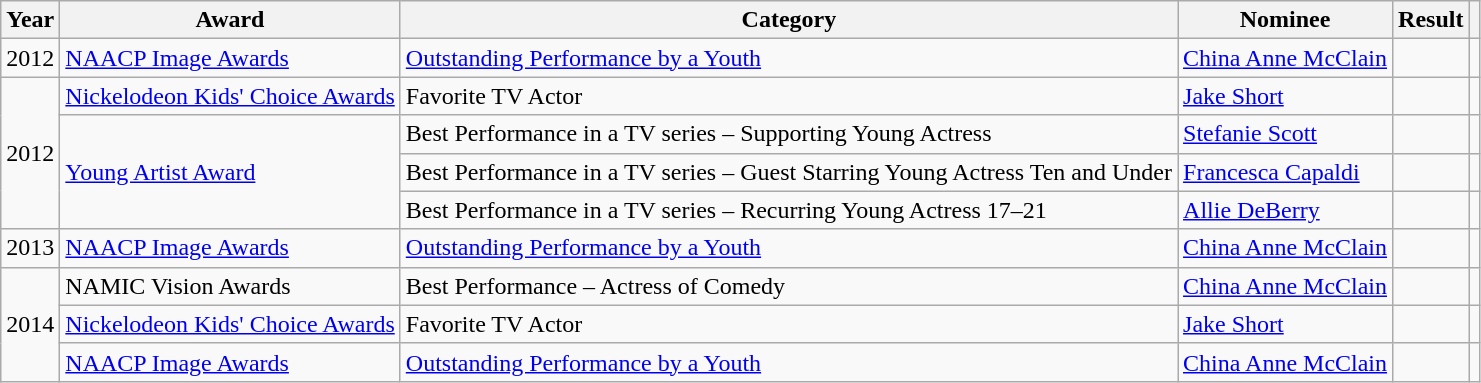<table class="wikitable">
<tr>
<th>Year</th>
<th>Award</th>
<th>Category</th>
<th>Nominee</th>
<th>Result</th>
<th></th>
</tr>
<tr>
<td>2012</td>
<td><a href='#'>NAACP Image Awards</a></td>
<td><a href='#'>Outstanding Performance by a Youth</a></td>
<td><a href='#'>China Anne McClain</a></td>
<td></td>
<td style="text-align:center;"></td>
</tr>
<tr>
<td rowspan=4>2012</td>
<td><a href='#'>Nickelodeon Kids' Choice Awards</a></td>
<td>Favorite TV Actor</td>
<td><a href='#'>Jake Short</a></td>
<td></td>
<td style="text-align:center;"></td>
</tr>
<tr>
<td rowspan=3><a href='#'>Young Artist Award</a></td>
<td>Best Performance in a TV series – Supporting Young Actress</td>
<td><a href='#'>Stefanie Scott</a></td>
<td></td>
<td style="text-align:center;"></td>
</tr>
<tr>
<td>Best Performance in a TV series – Guest Starring Young Actress Ten and Under</td>
<td><a href='#'>Francesca Capaldi</a></td>
<td></td>
<td style="text-align:center;"></td>
</tr>
<tr>
<td>Best Performance in a TV series – Recurring Young Actress 17–21</td>
<td><a href='#'>Allie DeBerry</a></td>
<td></td>
<td style="text-align:center;"></td>
</tr>
<tr>
<td>2013</td>
<td><a href='#'>NAACP Image Awards</a></td>
<td><a href='#'>Outstanding Performance by a Youth</a></td>
<td><a href='#'>China Anne McClain</a></td>
<td></td>
<td style="text-align:center;"></td>
</tr>
<tr>
<td rowspan="3">2014</td>
<td>NAMIC Vision Awards</td>
<td>Best Performance – Actress of Comedy</td>
<td><a href='#'>China Anne McClain</a></td>
<td></td>
<td style="text-align:center;"></td>
</tr>
<tr>
<td><a href='#'>Nickelodeon Kids' Choice Awards</a></td>
<td>Favorite TV Actor</td>
<td><a href='#'>Jake Short</a></td>
<td></td>
<td style="text-align:center;"></td>
</tr>
<tr>
<td><a href='#'>NAACP Image Awards</a></td>
<td><a href='#'>Outstanding Performance by a Youth</a></td>
<td><a href='#'>China Anne McClain</a></td>
<td></td>
<td style="text-align:center;"></td>
</tr>
</table>
